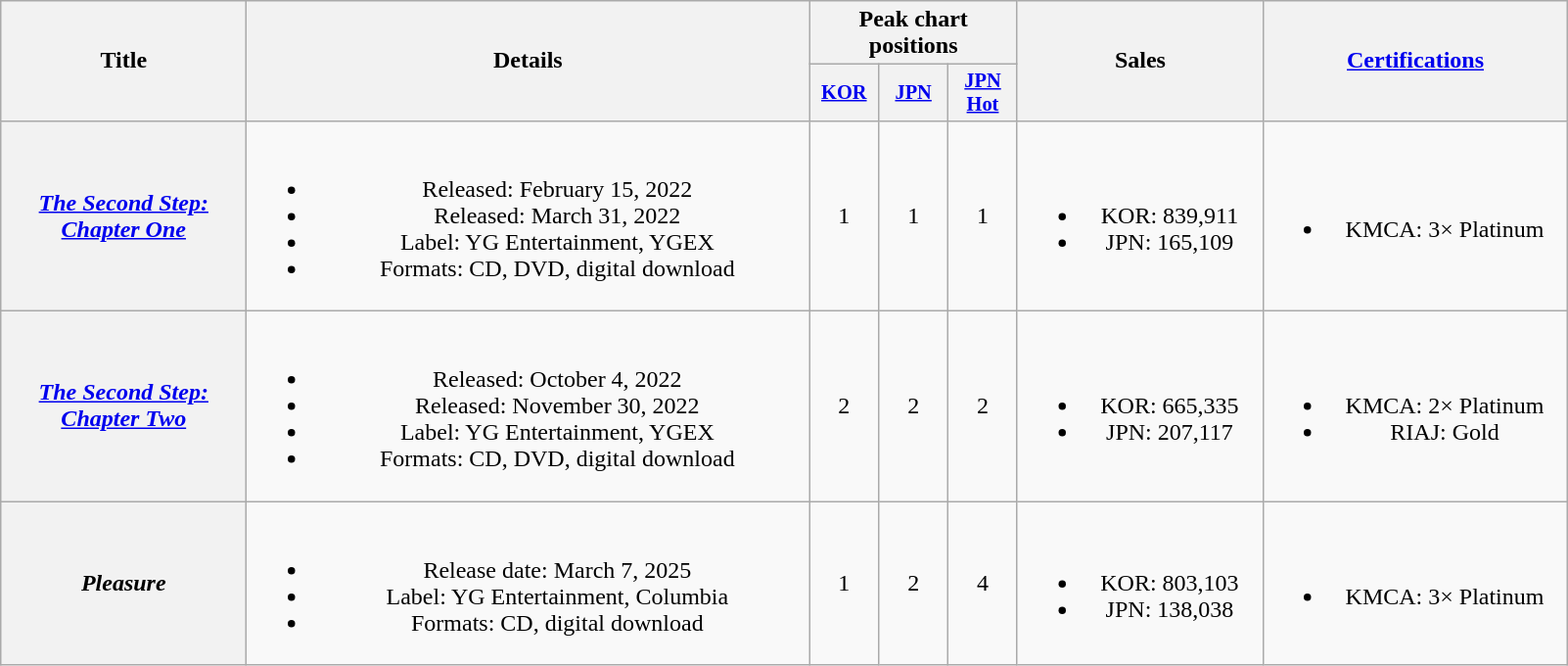<table class="wikitable plainrowheaders" style="text-align:center;">
<tr>
<th scope="col" rowspan="2" style="width:10em;">Title</th>
<th scope="col" rowspan="2" style="width:23.5em;">Details</th>
<th scope="col" colspan="3">Peak chart positions</th>
<th scope="col" rowspan="2" style="width:10em;">Sales</th>
<th scope="col" rowspan="2" style="width:12.5em;"><a href='#'>Certifications</a></th>
</tr>
<tr>
<th scope="col" style="width:3em;font-size:85%;"><a href='#'>KOR</a><br></th>
<th scope="col" style="width:3em;font-size:85%;"><a href='#'>JPN</a><br></th>
<th scope="col" style="width:3em;font-size:85%;"><a href='#'>JPN<br>Hot</a><br></th>
</tr>
<tr>
<th scope="row"><em><a href='#'>The Second Step: Chapter One</a></em></th>
<td><br><ul><li>Released: February 15, 2022</li><li>Released: March 31, 2022 </li><li>Label: YG Entertainment, YGEX</li><li>Formats: CD, DVD, digital download</li></ul></td>
<td>1</td>
<td>1</td>
<td>1</td>
<td><br><ul><li>KOR: 839,911</li><li>JPN: 165,109</li></ul></td>
<td><br><ul><li>KMCA: 3× Platinum</li></ul></td>
</tr>
<tr>
<th scope="row"><em><a href='#'>The Second Step: Chapter Two</a></em></th>
<td><br><ul><li>Released: October 4, 2022</li><li>Released: November 30, 2022 </li><li>Label: YG Entertainment, YGEX</li><li>Formats: CD, DVD, digital download</li></ul></td>
<td>2</td>
<td>2</td>
<td>2</td>
<td><br><ul><li>KOR: 665,335</li><li>JPN: 207,117</li></ul></td>
<td><br><ul><li>KMCA: 2× Platinum</li><li>RIAJ: Gold</li></ul></td>
</tr>
<tr>
<th scope="row"><em>Pleasure</em></th>
<td><br><ul><li>Release date: March 7, 2025</li><li>Label: YG Entertainment, Columbia</li><li>Formats: CD, digital download</li></ul></td>
<td>1</td>
<td>2</td>
<td>4</td>
<td><br><ul><li>KOR: 803,103</li><li>JPN: 138,038</li></ul></td>
<td><br><ul><li>KMCA: 3× Platinum</li></ul></td>
</tr>
</table>
